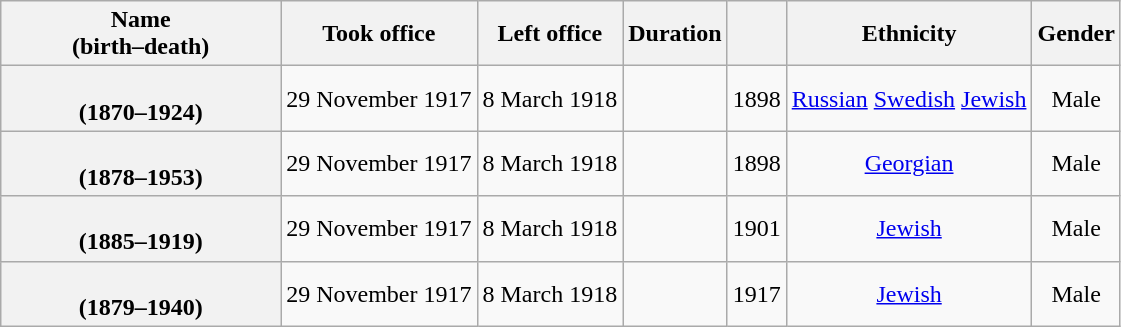<table class="wikitable plainrowheaders sortable" style="text-align:center;" border="1">
<tr>
<th width=25%>Name<br>(birth–death)</th>
<th scope="col">Took office</th>
<th scope="col">Left office</th>
<th scope="col">Duration</th>
<th></th>
<th>Ethnicity</th>
<th>Gender</th>
</tr>
<tr>
<th scope="row"><br>(1870–1924)</th>
<td>29 November 1917</td>
<td>8 March 1918</td>
<td></td>
<td>1898</td>
<td><a href='#'>Russian</a> <a href='#'>Swedish</a> <a href='#'>Jewish</a></td>
<td>Male</td>
</tr>
<tr>
<th scope="row"><br>(1878–1953)</th>
<td>29 November 1917</td>
<td>8 March 1918</td>
<td></td>
<td>1898</td>
<td><a href='#'>Georgian</a></td>
<td>Male</td>
</tr>
<tr>
<th scope="row"><br>(1885–1919)</th>
<td>29 November 1917</td>
<td>8 March 1918</td>
<td></td>
<td>1901</td>
<td><a href='#'>Jewish</a></td>
<td>Male</td>
</tr>
<tr>
<th scope="row"><br>(1879–1940)</th>
<td>29 November 1917</td>
<td>8 March 1918</td>
<td></td>
<td>1917</td>
<td><a href='#'>Jewish</a></td>
<td>Male</td>
</tr>
</table>
